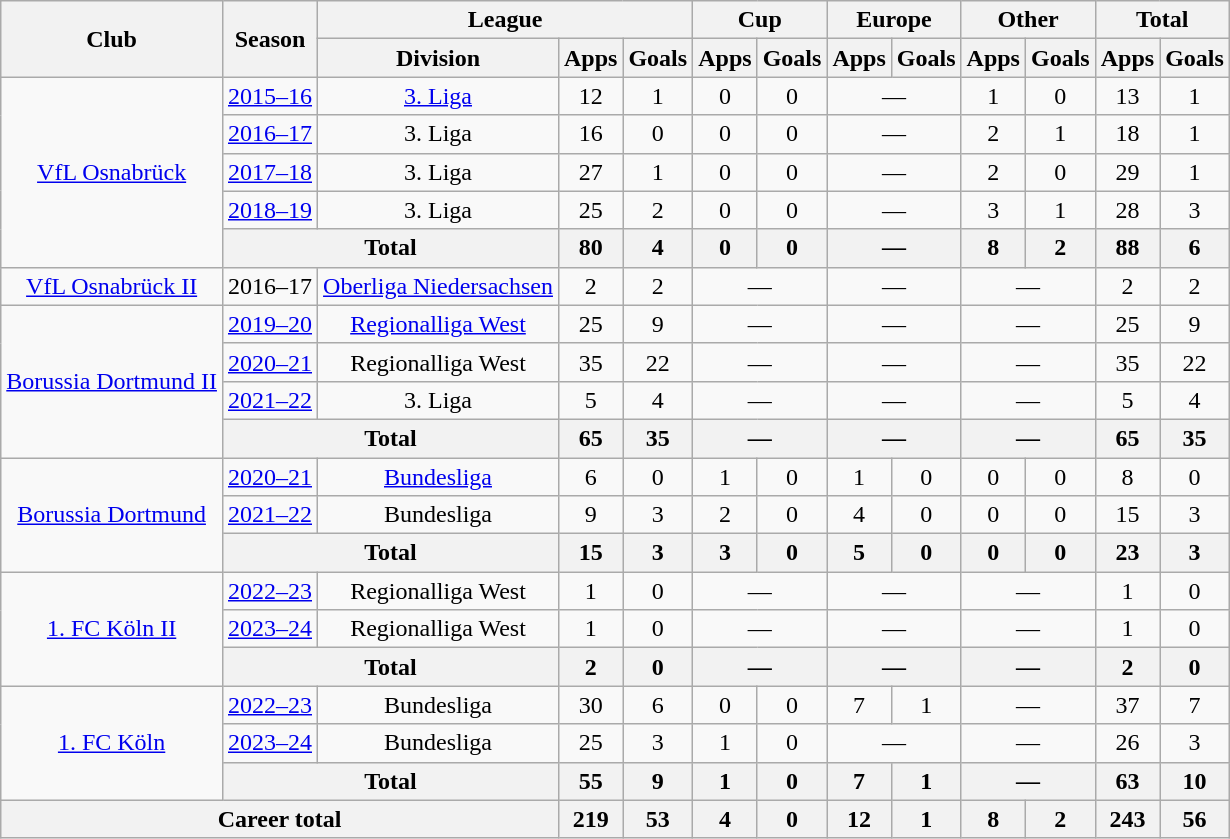<table class="wikitable" style="text-align: center">
<tr>
<th rowspan="2">Club</th>
<th rowspan="2">Season</th>
<th colspan="3">League</th>
<th colspan="2">Cup</th>
<th colspan="2">Europe</th>
<th colspan="2">Other</th>
<th colspan="2">Total</th>
</tr>
<tr>
<th>Division</th>
<th>Apps</th>
<th>Goals</th>
<th>Apps</th>
<th>Goals</th>
<th>Apps</th>
<th>Goals</th>
<th>Apps</th>
<th>Goals</th>
<th>Apps</th>
<th>Goals</th>
</tr>
<tr>
<td rowspan="5"><a href='#'>VfL Osnabrück</a></td>
<td><a href='#'>2015–16</a></td>
<td><a href='#'>3. Liga</a></td>
<td>12</td>
<td>1</td>
<td>0</td>
<td>0</td>
<td colspan="2">—</td>
<td>1</td>
<td>0</td>
<td>13</td>
<td>1</td>
</tr>
<tr>
<td><a href='#'>2016–17</a></td>
<td>3. Liga</td>
<td>16</td>
<td>0</td>
<td>0</td>
<td>0</td>
<td colspan="2">—</td>
<td>2</td>
<td>1</td>
<td>18</td>
<td>1</td>
</tr>
<tr>
<td><a href='#'>2017–18</a></td>
<td>3. Liga</td>
<td>27</td>
<td>1</td>
<td>0</td>
<td>0</td>
<td colspan="2">—</td>
<td>2</td>
<td>0</td>
<td>29</td>
<td>1</td>
</tr>
<tr>
<td><a href='#'>2018–19</a></td>
<td>3. Liga</td>
<td>25</td>
<td>2</td>
<td>0</td>
<td>0</td>
<td colspan="2">—</td>
<td>3</td>
<td>1</td>
<td>28</td>
<td>3</td>
</tr>
<tr>
<th colspan="2">Total</th>
<th>80</th>
<th>4</th>
<th>0</th>
<th>0</th>
<th colspan="2">—</th>
<th>8</th>
<th>2</th>
<th>88</th>
<th>6</th>
</tr>
<tr>
<td><a href='#'>VfL Osnabrück II</a></td>
<td>2016–17</td>
<td><a href='#'>Oberliga Niedersachsen</a></td>
<td>2</td>
<td>2</td>
<td colspan="2">—</td>
<td colspan="2">—</td>
<td colspan="2">—</td>
<td>2</td>
<td>2</td>
</tr>
<tr>
<td rowspan="4"><a href='#'>Borussia Dortmund II</a></td>
<td><a href='#'>2019–20</a></td>
<td><a href='#'>Regionalliga West</a></td>
<td>25</td>
<td>9</td>
<td colspan="2">—</td>
<td colspan="2">—</td>
<td colspan="2">—</td>
<td>25</td>
<td>9</td>
</tr>
<tr>
<td><a href='#'>2020–21</a></td>
<td>Regionalliga West</td>
<td>35</td>
<td>22</td>
<td colspan="2">—</td>
<td colspan="2">—</td>
<td colspan="2">—</td>
<td>35</td>
<td>22</td>
</tr>
<tr>
<td><a href='#'>2021–22</a></td>
<td>3. Liga</td>
<td>5</td>
<td>4</td>
<td colspan="2">—</td>
<td colspan="2">—</td>
<td colspan="2">—</td>
<td>5</td>
<td>4</td>
</tr>
<tr>
<th colspan="2">Total</th>
<th>65</th>
<th>35</th>
<th colspan="2">—</th>
<th colspan="2">—</th>
<th colspan="2">—</th>
<th>65</th>
<th>35</th>
</tr>
<tr>
<td rowspan="3"><a href='#'>Borussia Dortmund</a></td>
<td><a href='#'>2020–21</a></td>
<td><a href='#'>Bundesliga</a></td>
<td>6</td>
<td>0</td>
<td>1</td>
<td>0</td>
<td>1</td>
<td>0</td>
<td>0</td>
<td>0</td>
<td>8</td>
<td>0</td>
</tr>
<tr>
<td><a href='#'>2021–22</a></td>
<td>Bundesliga</td>
<td>9</td>
<td>3</td>
<td>2</td>
<td>0</td>
<td>4</td>
<td>0</td>
<td>0</td>
<td>0</td>
<td>15</td>
<td>3</td>
</tr>
<tr>
<th colspan="2">Total</th>
<th>15</th>
<th>3</th>
<th>3</th>
<th>0</th>
<th>5</th>
<th>0</th>
<th>0</th>
<th>0</th>
<th>23</th>
<th>3</th>
</tr>
<tr>
<td rowspan="3"><a href='#'>1. FC Köln II</a></td>
<td><a href='#'>2022–23</a></td>
<td>Regionalliga West</td>
<td>1</td>
<td>0</td>
<td colspan="2">—</td>
<td colspan="2">—</td>
<td colspan="2">—</td>
<td>1</td>
<td>0</td>
</tr>
<tr>
<td><a href='#'>2023–24</a></td>
<td>Regionalliga West</td>
<td>1</td>
<td>0</td>
<td colspan="2">—</td>
<td colspan="2">—</td>
<td colspan="2">—</td>
<td>1</td>
<td>0</td>
</tr>
<tr>
<th colspan="2">Total</th>
<th>2</th>
<th>0</th>
<th colspan="2">—</th>
<th colspan="2">—</th>
<th colspan="2">—</th>
<th>2</th>
<th>0</th>
</tr>
<tr>
<td rowspan="3"><a href='#'>1. FC Köln</a></td>
<td><a href='#'>2022–23</a></td>
<td>Bundesliga</td>
<td>30</td>
<td>6</td>
<td>0</td>
<td>0</td>
<td>7</td>
<td>1</td>
<td colspan="2">—</td>
<td>37</td>
<td>7</td>
</tr>
<tr>
<td><a href='#'>2023–24</a></td>
<td>Bundesliga</td>
<td>25</td>
<td>3</td>
<td>1</td>
<td>0</td>
<td colspan="2">—</td>
<td colspan="2">—</td>
<td>26</td>
<td>3</td>
</tr>
<tr>
<th colspan="2">Total</th>
<th>55</th>
<th>9</th>
<th>1</th>
<th>0</th>
<th>7</th>
<th>1</th>
<th colspan="2">—</th>
<th>63</th>
<th>10</th>
</tr>
<tr>
<th colspan="3">Career total</th>
<th>219</th>
<th>53</th>
<th>4</th>
<th>0</th>
<th>12</th>
<th>1</th>
<th>8</th>
<th>2</th>
<th>243</th>
<th>56</th>
</tr>
</table>
